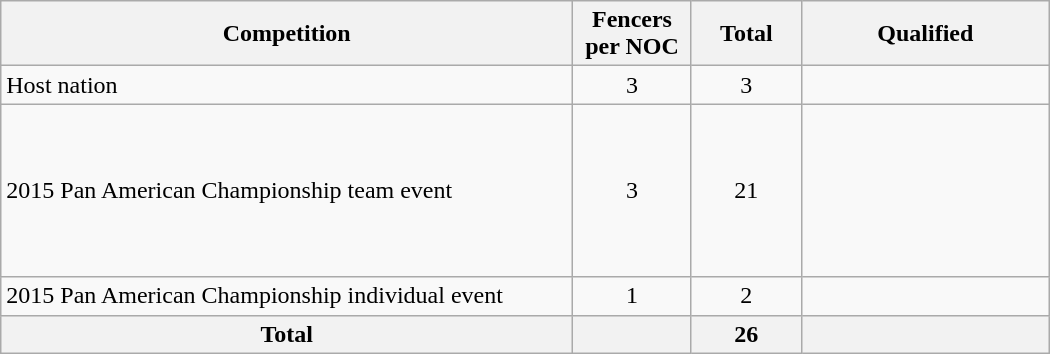<table class = "wikitable" width=700>
<tr>
<th width=500>Competition</th>
<th width=80>Fencers per NOC</th>
<th width=80>Total</th>
<th width=200>Qualified</th>
</tr>
<tr>
<td>Host nation</td>
<td align="center">3</td>
<td align="center">3</td>
<td></td>
</tr>
<tr>
<td>2015 Pan American Championship team event</td>
<td align="center">3</td>
<td align="center">21</td>
<td><br><br><br><br><br><br></td>
</tr>
<tr>
<td>2015 Pan American Championship individual event</td>
<td align="center">1</td>
<td align="center">2</td>
<td><br></td>
</tr>
<tr>
<th>Total</th>
<th></th>
<th>26</th>
<th></th>
</tr>
</table>
